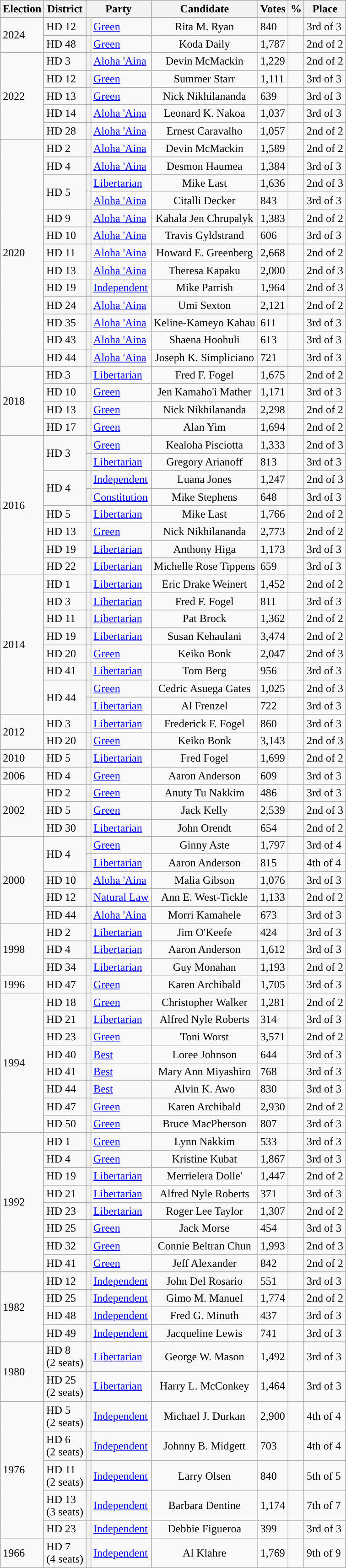<table class="wikitable sortable">
<tr>
<th>Election</th>
<th>District</th>
<th colspan=2>Party</th>
<th>Candidate</th>
<th>Votes</th>
<th>%</th>
<th>Place</th>
</tr>
<tr>
<td rowspan=2>2024</td>
<td>HD 12</td>
<th style="background-color:"></th>
<td><a href='#'>Green</a></td>
<td align="center">Rita M. Ryan</td>
<td>840</td>
<td></td>
<td>3rd of 3</td>
</tr>
<tr>
<td>HD 48</td>
<th style="background-color:"></th>
<td><a href='#'>Green</a></td>
<td align="center">Koda Daily</td>
<td>1,787</td>
<td></td>
<td>2nd of 2</td>
</tr>
<tr>
<td rowspan=5>2022</td>
<td>HD 3</td>
<th style="background-color:"></th>
<td><a href='#'>Aloha 'Aina</a></td>
<td align="center">Devin McMackin</td>
<td>1,229</td>
<td></td>
<td>2nd of 2</td>
</tr>
<tr>
<td>HD 12</td>
<th style="background-color:"></th>
<td><a href='#'>Green</a></td>
<td align="center">Summer Starr</td>
<td>1,111</td>
<td></td>
<td>3rd of 3</td>
</tr>
<tr>
<td>HD 13</td>
<th style="background-color:"></th>
<td><a href='#'>Green</a></td>
<td align="center">Nick Nikhilananda</td>
<td>639</td>
<td></td>
<td>3rd of 3</td>
</tr>
<tr>
<td>HD 14</td>
<th style="background-color:"></th>
<td><a href='#'>Aloha 'Aina</a></td>
<td align="center">Leonard K. Nakoa</td>
<td>1,037</td>
<td></td>
<td>3rd of 3</td>
</tr>
<tr>
<td>HD 28</td>
<th style="background-color:"></th>
<td><a href='#'>Aloha 'Aina</a></td>
<td align="center">Ernest Caravalho</td>
<td>1,057</td>
<td></td>
<td>2nd of 2</td>
</tr>
<tr>
<td rowspan=13>2020</td>
<td>HD 2</td>
<th style="background-color:"></th>
<td><a href='#'>Aloha 'Aina</a></td>
<td align="center">Devin McMackin</td>
<td>1,589</td>
<td></td>
<td>2nd of 2</td>
</tr>
<tr>
<td>HD 4</td>
<th style="background-color:"></th>
<td><a href='#'>Aloha 'Aina</a></td>
<td align="center">Desmon Haumea</td>
<td>1,384</td>
<td></td>
<td>3rd of 3</td>
</tr>
<tr>
<td rowspan=2>HD 5</td>
<th style="background-color:"></th>
<td><a href='#'>Libertarian</a></td>
<td align="center">Mike Last</td>
<td>1,636</td>
<td></td>
<td>2nd of 3</td>
</tr>
<tr>
<th style="background-color:"></th>
<td><a href='#'>Aloha 'Aina</a></td>
<td align="center">Citalli Decker</td>
<td>843</td>
<td></td>
<td>3rd of 3</td>
</tr>
<tr>
<td>HD 9</td>
<th style="background-color:"></th>
<td><a href='#'>Aloha 'Aina</a></td>
<td align="center">Kahala Jen Chrupalyk</td>
<td>1,383</td>
<td></td>
<td>2nd of 2</td>
</tr>
<tr>
<td>HD 10</td>
<th style="background-color:"></th>
<td><a href='#'>Aloha 'Aina</a></td>
<td align="center">Travis Gyldstrand</td>
<td>606</td>
<td></td>
<td>3rd of 3</td>
</tr>
<tr>
<td>HD 11</td>
<th style="background-color:"></th>
<td><a href='#'>Aloha 'Aina</a></td>
<td align="center">Howard E. Greenberg</td>
<td>2,668</td>
<td></td>
<td>2nd of 2</td>
</tr>
<tr>
<td>HD 13</td>
<th style="background-color:"></th>
<td><a href='#'>Aloha 'Aina</a></td>
<td align="center">Theresa Kapaku</td>
<td>2,000</td>
<td></td>
<td>2nd of 3</td>
</tr>
<tr>
<td>HD 19</td>
<th style="background-color:"></th>
<td><a href='#'>Independent</a></td>
<td align="center">Mike Parrish</td>
<td>1,964</td>
<td></td>
<td>2nd of 3</td>
</tr>
<tr>
<td>HD 24</td>
<th style="background-color:"></th>
<td><a href='#'>Aloha 'Aina</a></td>
<td align="center">Umi Sexton</td>
<td>2,121</td>
<td></td>
<td>2nd of 2</td>
</tr>
<tr>
<td>HD 35</td>
<th style="background-color:"></th>
<td><a href='#'>Aloha 'Aina</a></td>
<td align="center">Keline-Kameyo Kahau</td>
<td>611</td>
<td></td>
<td>3rd of 3</td>
</tr>
<tr>
<td>HD 43</td>
<th style="background-color:"></th>
<td><a href='#'>Aloha 'Aina</a></td>
<td align="center">Shaena Hoohuli</td>
<td>613</td>
<td></td>
<td>3rd of 3</td>
</tr>
<tr>
<td>HD 44</td>
<th style="background-color:"></th>
<td><a href='#'>Aloha 'Aina</a></td>
<td align="center">Joseph K. Simpliciano</td>
<td>721</td>
<td></td>
<td>3rd of 3</td>
</tr>
<tr>
<td rowspan=4>2018</td>
<td>HD 3</td>
<th style="background-color:"></th>
<td><a href='#'>Libertarian</a></td>
<td align="center">Fred F. Fogel</td>
<td>1,675</td>
<td></td>
<td>2nd of 2</td>
</tr>
<tr>
<td>HD 10</td>
<th style="background-color:"></th>
<td><a href='#'>Green</a></td>
<td align="center">Jen Kamaho'i Mather</td>
<td>1,171</td>
<td></td>
<td>3rd of 3</td>
</tr>
<tr>
<td>HD 13</td>
<th style="background-color:"></th>
<td><a href='#'>Green</a></td>
<td align="center">Nick Nikhilananda</td>
<td>2,298</td>
<td></td>
<td>2nd of 2</td>
</tr>
<tr>
<td>HD 17</td>
<th style="background-color:"></th>
<td><a href='#'>Green</a></td>
<td align="center">Alan Yim</td>
<td>1,694</td>
<td></td>
<td>2nd of 2</td>
</tr>
<tr>
<td rowspan=8>2016</td>
<td rowspan=2>HD 3</td>
<th style="background-color:"></th>
<td><a href='#'>Green</a></td>
<td align="center">Kealoha Pisciotta</td>
<td>1,333</td>
<td></td>
<td>2nd of 3</td>
</tr>
<tr>
<th style="background-color:"></th>
<td><a href='#'>Libertarian</a></td>
<td align="center">Gregory Arianoff</td>
<td>813</td>
<td></td>
<td>3rd of 3</td>
</tr>
<tr>
<td rowspan=2>HD 4</td>
<th style="background-color:"></th>
<td><a href='#'>Independent</a></td>
<td align="center">Luana Jones</td>
<td>1,247</td>
<td></td>
<td>2nd of 3</td>
</tr>
<tr>
<th style="background-color:"></th>
<td><a href='#'>Constitution</a></td>
<td align="center">Mike Stephens</td>
<td>648</td>
<td></td>
<td>3rd of 3</td>
</tr>
<tr>
<td>HD 5</td>
<th style="background-color:"></th>
<td><a href='#'>Libertarian</a></td>
<td align="center">Mike Last</td>
<td>1,766</td>
<td></td>
<td>2nd of 2</td>
</tr>
<tr>
<td>HD 13</td>
<th style="background-color:"></th>
<td><a href='#'>Green</a></td>
<td align="center">Nick Nikhilananda</td>
<td>2,773</td>
<td></td>
<td>2nd of 2</td>
</tr>
<tr>
<td>HD 19</td>
<th style="background-color:"></th>
<td><a href='#'>Libertarian</a></td>
<td align="center">Anthony Higa</td>
<td>1,173</td>
<td></td>
<td>3rd of 3</td>
</tr>
<tr>
<td>HD 22</td>
<th style="background-color:"></th>
<td><a href='#'>Libertarian</a></td>
<td align="center">Michelle Rose Tippens</td>
<td>659</td>
<td></td>
<td>3rd of 3</td>
</tr>
<tr>
<td rowspan=8>2014</td>
<td>HD 1</td>
<th style="background-color:"></th>
<td><a href='#'>Libertarian</a></td>
<td align="center">Eric Drake Weinert</td>
<td>1,452</td>
<td></td>
<td>2nd of 2</td>
</tr>
<tr>
<td>HD 3</td>
<th style="background-color:"></th>
<td><a href='#'>Libertarian</a></td>
<td align="center">Fred F. Fogel</td>
<td>811</td>
<td></td>
<td>3rd of 3</td>
</tr>
<tr>
<td>HD 11</td>
<th style="background-color:"></th>
<td><a href='#'>Libertarian</a></td>
<td align="center">Pat Brock</td>
<td>1,362</td>
<td></td>
<td>2nd of 2</td>
</tr>
<tr>
<td>HD 19</td>
<th style="background-color:"></th>
<td><a href='#'>Libertarian</a></td>
<td align="center">Susan Kehaulani</td>
<td>3,474</td>
<td></td>
<td>2nd of 2</td>
</tr>
<tr>
<td>HD 20</td>
<th style="background-color:"></th>
<td><a href='#'>Green</a></td>
<td align="center">Keiko Bonk</td>
<td>2,047</td>
<td></td>
<td>2nd of 3</td>
</tr>
<tr>
<td>HD 41</td>
<th style="background-color:"></th>
<td><a href='#'>Libertarian</a></td>
<td align="center">Tom Berg</td>
<td>956</td>
<td></td>
<td>3rd of 3</td>
</tr>
<tr>
<td rowspan=2>HD 44</td>
<th style="background-color:"></th>
<td><a href='#'>Green</a></td>
<td align="center">Cedric Asuega Gates</td>
<td>1,025</td>
<td></td>
<td>2nd of 3</td>
</tr>
<tr>
<th style="background-color:"></th>
<td><a href='#'>Libertarian</a></td>
<td align="center">Al Frenzel</td>
<td>722</td>
<td></td>
<td>3rd of 3</td>
</tr>
<tr>
<td rowspan=2>2012</td>
<td>HD 3</td>
<th style="background-color:"></th>
<td><a href='#'>Libertarian</a></td>
<td align="center">Frederick F. Fogel</td>
<td>860</td>
<td></td>
<td>3rd of 3</td>
</tr>
<tr>
<td>HD 20</td>
<th style="background-color:"></th>
<td><a href='#'>Green</a></td>
<td align="center">Keiko Bonk</td>
<td>3,143</td>
<td></td>
<td>2nd of 3</td>
</tr>
<tr>
<td>2010</td>
<td>HD 5</td>
<th style="background-color:"></th>
<td><a href='#'>Libertarian</a></td>
<td align="center">Fred Fogel</td>
<td>1,699</td>
<td></td>
<td>2nd of 2</td>
</tr>
<tr>
<td>2006</td>
<td>HD 4</td>
<th style="background-color:"></th>
<td><a href='#'>Green</a></td>
<td align="center">Aaron Anderson</td>
<td>609</td>
<td></td>
<td>3rd of 3</td>
</tr>
<tr>
<td rowspan=3>2002</td>
<td>HD 2</td>
<th style="background-color:"></th>
<td><a href='#'>Green</a></td>
<td align="center">Anuty Tu Nakkim</td>
<td>486</td>
<td></td>
<td>3rd of 3</td>
</tr>
<tr>
<td>HD 5</td>
<th style="background-color:"></th>
<td><a href='#'>Green</a></td>
<td align="center">Jack Kelly</td>
<td>2,539</td>
<td></td>
<td>2nd of 3<br></td>
</tr>
<tr>
<td>HD 30</td>
<th style="background-color:"></th>
<td><a href='#'>Libertarian</a></td>
<td align="center">John Orendt</td>
<td>654</td>
<td></td>
<td>2nd of 2</td>
</tr>
<tr>
<td rowspan=5>2000</td>
<td rowspan=2>HD 4</td>
<th style="background-color:"></th>
<td><a href='#'>Green</a></td>
<td align="center">Ginny Aste</td>
<td>1,797</td>
<td></td>
<td>3rd of 4</td>
</tr>
<tr>
<th style="background-color:"></th>
<td><a href='#'>Libertarian</a></td>
<td align="center">Aaron Anderson</td>
<td>815</td>
<td></td>
<td>4th of 4</td>
</tr>
<tr>
<td>HD 10</td>
<th style="background-color:"></th>
<td><a href='#'>Aloha 'Aina</a></td>
<td align="center">Malia Gibson</td>
<td>1,076</td>
<td></td>
<td>3rd of 3</td>
</tr>
<tr>
<td>HD 12</td>
<th style="background-color:"></th>
<td><a href='#'>Natural Law</a></td>
<td align="center">Ann E. West-Tickle</td>
<td>1,133</td>
<td></td>
<td>2nd of 2</td>
</tr>
<tr>
<td>HD 44</td>
<th style="background-color:"></th>
<td><a href='#'>Aloha 'Aina</a></td>
<td align="center">Morri Kamahele</td>
<td>673</td>
<td></td>
<td>3rd of 3</td>
</tr>
<tr>
<td rowspan=3>1998</td>
<td>HD 2</td>
<th style="background-color:"></th>
<td><a href='#'>Libertarian</a></td>
<td align="center">Jim O'Keefe</td>
<td>424</td>
<td></td>
<td>3rd of 3</td>
</tr>
<tr>
<td>HD 4</td>
<th style="background-color:"></th>
<td><a href='#'>Libertarian</a></td>
<td align="center">Aaron Anderson</td>
<td>1,612</td>
<td></td>
<td>3rd of 3</td>
</tr>
<tr>
<td>HD 34</td>
<th style="background-color:"></th>
<td><a href='#'>Libertarian</a></td>
<td align="center">Guy Monahan</td>
<td>1,193</td>
<td></td>
<td>2nd of 2</td>
</tr>
<tr>
<td>1996</td>
<td>HD 47</td>
<th style="background-color:"></th>
<td><a href='#'>Green</a></td>
<td align="center">Karen Archibald</td>
<td>1,705</td>
<td></td>
<td>3rd of 3</td>
</tr>
<tr>
<td rowspan=8>1994</td>
<td>HD 18</td>
<th style="background-color:"></th>
<td><a href='#'>Green</a></td>
<td align="center">Christopher Walker</td>
<td>1,281</td>
<td></td>
<td>2nd of 2</td>
</tr>
<tr>
<td>HD 21</td>
<th style="background-color:"></th>
<td><a href='#'>Libertarian</a></td>
<td align="center">Alfred Nyle Roberts</td>
<td>314</td>
<td></td>
<td>3rd of 3</td>
</tr>
<tr>
<td>HD 23</td>
<th style="background-color:"></th>
<td><a href='#'>Green</a></td>
<td align="center">Toni Worst</td>
<td>3,571</td>
<td></td>
<td>2nd of 2</td>
</tr>
<tr>
<td>HD 40</td>
<th style="background-color:"></th>
<td><a href='#'>Best</a></td>
<td align="center">Loree Johnson</td>
<td>644</td>
<td></td>
<td>3rd of 3</td>
</tr>
<tr>
<td>HD 41</td>
<th style="background-color:"></th>
<td><a href='#'>Best</a></td>
<td align="center">Mary Ann Miyashiro</td>
<td>768</td>
<td></td>
<td>3rd of 3</td>
</tr>
<tr>
<td>HD 44</td>
<th style="background-color:"></th>
<td><a href='#'>Best</a></td>
<td align="center">Alvin K. Awo</td>
<td>830</td>
<td></td>
<td>3rd of 3</td>
</tr>
<tr>
<td>HD 47</td>
<th style="background-color:"></th>
<td><a href='#'>Green</a></td>
<td align="center">Karen Archibald</td>
<td>2,930</td>
<td></td>
<td>2nd of 2</td>
</tr>
<tr>
<td>HD 50</td>
<th style="background-color:"></th>
<td><a href='#'>Green</a></td>
<td align="center">Bruce MacPherson</td>
<td>807</td>
<td></td>
<td>3rd of 3</td>
</tr>
<tr>
<td rowspan=8>1992</td>
<td>HD 1</td>
<th style="background-color:"></th>
<td><a href='#'>Green</a></td>
<td align="center">Lynn Nakkim</td>
<td>533</td>
<td></td>
<td>3rd of 3</td>
</tr>
<tr>
<td>HD 4</td>
<th style="background-color:"></th>
<td><a href='#'>Green</a></td>
<td align="center">Kristine Kubat</td>
<td>1,867</td>
<td></td>
<td>3rd of 3</td>
</tr>
<tr>
<td>HD 19</td>
<th style="background-color:"></th>
<td><a href='#'>Libertarian</a></td>
<td align="center">Merrielera Dolle'</td>
<td>1,447</td>
<td></td>
<td>2nd of 2</td>
</tr>
<tr>
<td>HD 21</td>
<th style="background-color:"></th>
<td><a href='#'>Libertarian</a></td>
<td align="center">Alfred Nyle Roberts</td>
<td>371</td>
<td></td>
<td>3rd of 3</td>
</tr>
<tr>
<td>HD 23</td>
<th style="background-color:"></th>
<td><a href='#'>Libertarian</a></td>
<td align="center">Roger Lee Taylor</td>
<td>1,307</td>
<td></td>
<td>2nd of 2</td>
</tr>
<tr>
<td>HD 25</td>
<th style="background-color:"></th>
<td><a href='#'>Green</a></td>
<td align="center">Jack Morse</td>
<td>454</td>
<td></td>
<td>3rd of 3</td>
</tr>
<tr>
<td>HD 32</td>
<th style="background-color:"></th>
<td><a href='#'>Green</a></td>
<td align="center">Connie Beltran Chun</td>
<td>1,993</td>
<td></td>
<td>2nd of 3</td>
</tr>
<tr>
<td>HD 41</td>
<th style="background-color:"></th>
<td><a href='#'>Green</a></td>
<td align="center">Jeff Alexander</td>
<td>842</td>
<td></td>
<td>2nd of 2</td>
</tr>
<tr>
<td rowspan=4>1982</td>
<td>HD 12</td>
<th style="background-color:"></th>
<td><a href='#'>Independent</a></td>
<td align="center">John Del Rosario</td>
<td>551</td>
<td></td>
<td>3rd of 3</td>
</tr>
<tr>
<td>HD 25</td>
<th style="background-color:"></th>
<td><a href='#'>Independent</a></td>
<td align="center">Gimo M. Manuel</td>
<td>1,774</td>
<td></td>
<td>2nd of 2</td>
</tr>
<tr>
<td>HD 48</td>
<th style="background-color:"></th>
<td><a href='#'>Independent</a></td>
<td align="center">Fred G. Minuth</td>
<td>437</td>
<td></td>
<td>3rd of 3</td>
</tr>
<tr>
<td>HD 49</td>
<th style="background-color:"></th>
<td><a href='#'>Independent</a></td>
<td align="center">Jacqueline Lewis</td>
<td>741</td>
<td></td>
<td>3rd of 3</td>
</tr>
<tr>
<td rowspan=2>1980</td>
<td>HD 8<br>(2 seats)</td>
<th style="background-color:"></th>
<td><a href='#'>Libertarian</a></td>
<td align="center">George W. Mason</td>
<td>1,492</td>
<td></td>
<td>3rd of 3</td>
</tr>
<tr>
<td>HD 25<br>(2 seats)</td>
<th style="background-color:"></th>
<td><a href='#'>Libertarian</a></td>
<td align="center">Harry L. McConkey</td>
<td>1,464</td>
<td></td>
<td>3rd of 3</td>
</tr>
<tr>
<td rowspan=5>1976</td>
<td>HD 5<br>(2 seats)</td>
<th style="background-color:"></th>
<td><a href='#'>Independent</a></td>
<td align="center">Michael J. Durkan</td>
<td>2,900</td>
<td></td>
<td>4th of 4</td>
</tr>
<tr>
<td>HD 6<br>(2 seats)</td>
<th style="background-color:"></th>
<td><a href='#'>Independent</a></td>
<td align="center">Johnny B. Midgett</td>
<td>703</td>
<td></td>
<td>4th of 4</td>
</tr>
<tr>
<td>HD 11<br>(2 seats)</td>
<th style="background-color:"></th>
<td><a href='#'>Independent</a></td>
<td align="center">Larry Olsen</td>
<td>840</td>
<td></td>
<td>5th of 5</td>
</tr>
<tr>
<td>HD 13<br>(3 seats)</td>
<th style="background-color:"></th>
<td><a href='#'>Independent</a></td>
<td align="center">Barbara Dentine</td>
<td>1,174</td>
<td></td>
<td>7th of 7</td>
</tr>
<tr>
<td>HD 23</td>
<th style="background-color:"></th>
<td><a href='#'>Independent</a></td>
<td align="center">Debbie Figueroa</td>
<td>399</td>
<td></td>
<td>3rd of 3</td>
</tr>
<tr>
<td>1966</td>
<td>HD 7<br>(4 seats)</td>
<th style="background-color:"></th>
<td><a href='#'>Independent</a></td>
<td align="center">Al Klahre</td>
<td>1,769</td>
<td></td>
<td>9th of 9</td>
</tr>
</table>
